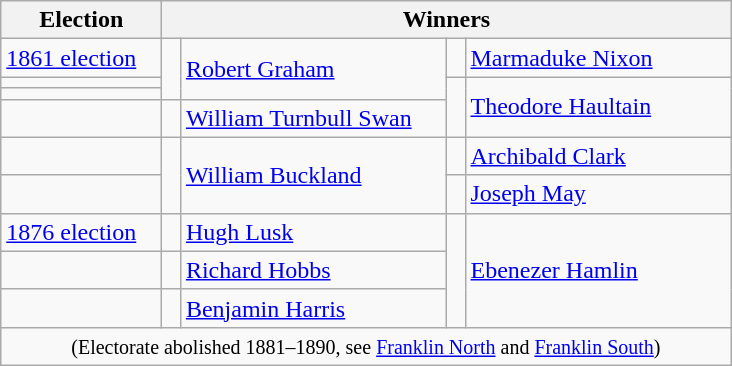<table class=wikitable>
<tr>
<th width=100>Election</th>
<th colspan=4>Winners</th>
</tr>
<tr>
<td><a href='#'>1861 election</a></td>
<td width=5 rowspan=3 bgcolor=></td>
<td width=170 rowspan=3><a href='#'>Robert Graham</a></td>
<td width=5 bgcolor=></td>
<td width=170><a href='#'>Marmaduke Nixon</a></td>
</tr>
<tr>
<td></td>
<td rowspan=3 bgcolor=></td>
<td rowspan=3><a href='#'>Theodore Haultain</a></td>
</tr>
<tr>
<td></td>
</tr>
<tr>
<td></td>
<td bgcolor=></td>
<td><a href='#'>William Turnbull Swan</a></td>
</tr>
<tr>
<td></td>
<td rowspan=2 bgcolor=></td>
<td rowspan=2><a href='#'>William Buckland</a></td>
<td bgcolor=></td>
<td><a href='#'>Archibald Clark</a></td>
</tr>
<tr>
<td></td>
<td bgcolor=></td>
<td><a href='#'>Joseph May</a></td>
</tr>
<tr>
<td><a href='#'>1876 election</a></td>
<td bgcolor=></td>
<td><a href='#'>Hugh Lusk</a></td>
<td rowspan=3 bgcolor=></td>
<td rowspan=3><a href='#'>Ebenezer Hamlin</a></td>
</tr>
<tr>
<td></td>
<td bgcolor=></td>
<td><a href='#'>Richard Hobbs</a></td>
</tr>
<tr>
<td></td>
<td bgcolor=></td>
<td><a href='#'>Benjamin Harris</a></td>
</tr>
<tr>
<td colspan=5 align=center><small>(Electorate abolished 1881–1890, see <a href='#'>Franklin North</a> and <a href='#'>Franklin South</a>)</small></td>
</tr>
</table>
